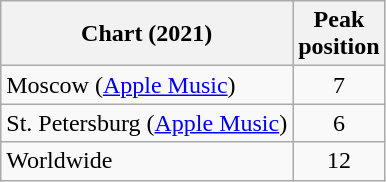<table class="wikitable">
<tr>
<th>Chart (2021)</th>
<th>Peak<br>position</th>
</tr>
<tr>
<td>Moscow (<a href='#'>Apple Music</a>)</td>
<td align="center">7</td>
</tr>
<tr>
<td>St. Petersburg (<a href='#'>Apple Music</a>)</td>
<td align="center">6</td>
</tr>
<tr>
<td>Worldwide</td>
<td align="center">12</td>
</tr>
</table>
